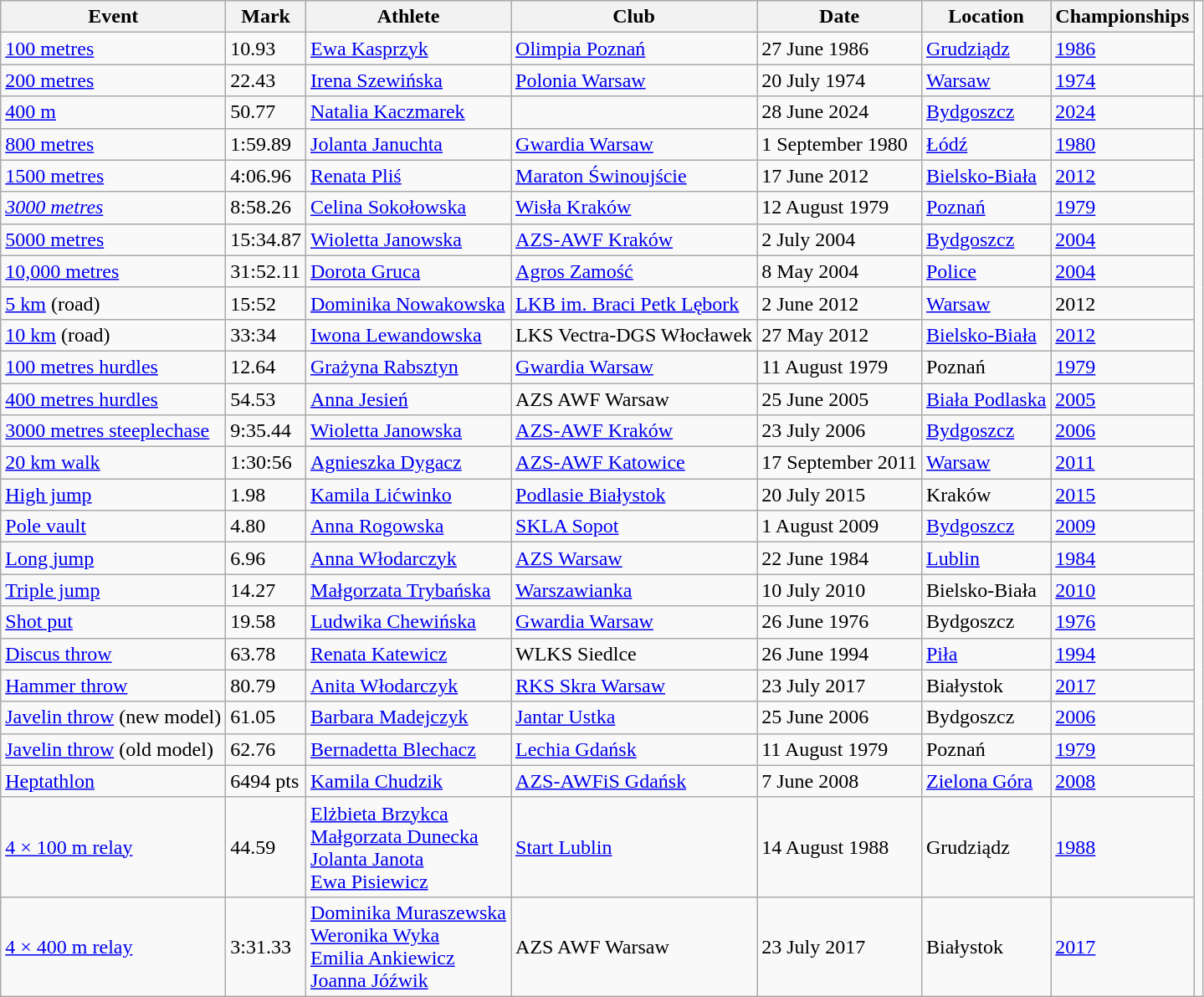<table class="wikitable">
<tr>
<th>Event</th>
<th>Mark</th>
<th>Athlete</th>
<th>Club</th>
<th>Date</th>
<th>Location</th>
<th>Championships</th>
</tr>
<tr>
<td><a href='#'>100 metres</a></td>
<td>10.93</td>
<td><a href='#'>Ewa Kasprzyk</a></td>
<td><a href='#'>Olimpia Poznań</a></td>
<td>27 June 1986</td>
<td><a href='#'>Grudziądz</a></td>
<td><a href='#'>1986</a></td>
</tr>
<tr>
<td><a href='#'>200 metres</a></td>
<td>22.43</td>
<td><a href='#'>Irena Szewińska</a></td>
<td><a href='#'>Polonia Warsaw</a></td>
<td>20 July 1974</td>
<td><a href='#'>Warsaw</a></td>
<td><a href='#'>1974</a></td>
</tr>
<tr>
<td><a href='#'>400 m</a></td>
<td>50.77</td>
<td><a href='#'>Natalia Kaczmarek</a></td>
<td></td>
<td>28 June 2024</td>
<td><a href='#'>Bydgoszcz</a></td>
<td><a href='#'>2024</a></td>
<td></td>
</tr>
<tr>
<td><a href='#'>800 metres</a></td>
<td>1:59.89</td>
<td><a href='#'>Jolanta Januchta</a></td>
<td><a href='#'>Gwardia Warsaw</a></td>
<td>1 September 1980</td>
<td><a href='#'>Łódź</a></td>
<td><a href='#'>1980</a></td>
</tr>
<tr>
<td><a href='#'>1500 metres</a></td>
<td>4:06.96</td>
<td><a href='#'>Renata Pliś</a></td>
<td><a href='#'>Maraton Świnoujście</a></td>
<td>17 June 2012</td>
<td><a href='#'>Bielsko-Biała</a></td>
<td><a href='#'>2012</a></td>
</tr>
<tr>
<td><em><a href='#'>3000 metres</a></em></td>
<td>8:58.26</td>
<td><a href='#'>Celina Sokołowska</a></td>
<td><a href='#'>Wisła Kraków</a></td>
<td>12 August 1979</td>
<td><a href='#'>Poznań</a></td>
<td><a href='#'>1979</a></td>
</tr>
<tr>
<td><a href='#'>5000 metres</a></td>
<td>15:34.87</td>
<td><a href='#'>Wioletta Janowska</a></td>
<td><a href='#'>AZS-AWF Kraków</a></td>
<td>2 July 2004</td>
<td><a href='#'>Bydgoszcz</a></td>
<td><a href='#'>2004</a></td>
</tr>
<tr>
<td><a href='#'>10,000 metres</a></td>
<td>31:52.11</td>
<td><a href='#'>Dorota Gruca</a></td>
<td><a href='#'>Agros Zamość</a></td>
<td>8 May 2004</td>
<td><a href='#'>Police</a></td>
<td><a href='#'>2004</a></td>
</tr>
<tr>
<td><a href='#'>5 km</a> (road)</td>
<td>15:52</td>
<td><a href='#'>Dominika Nowakowska</a></td>
<td><a href='#'>LKB im. Braci Petk Lębork</a></td>
<td>2 June 2012</td>
<td><a href='#'>Warsaw</a></td>
<td>2012</td>
</tr>
<tr>
<td><a href='#'>10 km</a> (road)</td>
<td>33:34</td>
<td><a href='#'>Iwona Lewandowska</a></td>
<td>LKS Vectra-DGS Włocławek</td>
<td>27 May 2012</td>
<td><a href='#'>Bielsko-Biała</a></td>
<td><a href='#'>2012</a></td>
</tr>
<tr>
<td><a href='#'>100 metres hurdles</a></td>
<td>12.64</td>
<td><a href='#'>Grażyna Rabsztyn</a></td>
<td><a href='#'>Gwardia Warsaw</a></td>
<td>11 August 1979</td>
<td>Poznań</td>
<td><a href='#'>1979</a></td>
</tr>
<tr>
<td><a href='#'>400 metres hurdles</a></td>
<td>54.53</td>
<td><a href='#'>Anna Jesień</a></td>
<td>AZS AWF Warsaw</td>
<td>25 June 2005</td>
<td><a href='#'>Biała Podlaska</a></td>
<td><a href='#'>2005</a></td>
</tr>
<tr>
<td><a href='#'>3000 metres steeplechase</a></td>
<td>9:35.44</td>
<td><a href='#'>Wioletta Janowska</a></td>
<td><a href='#'>AZS-AWF Kraków</a></td>
<td>23 July 2006</td>
<td><a href='#'>Bydgoszcz</a></td>
<td><a href='#'>2006</a></td>
</tr>
<tr>
<td><a href='#'>20 km walk</a></td>
<td>1:30:56</td>
<td><a href='#'>Agnieszka Dygacz</a></td>
<td><a href='#'>AZS-AWF Katowice</a></td>
<td>17 September 2011</td>
<td><a href='#'>Warsaw</a></td>
<td><a href='#'>2011</a></td>
</tr>
<tr>
<td><a href='#'>High jump</a></td>
<td>1.98</td>
<td><a href='#'>Kamila Lićwinko</a></td>
<td><a href='#'>Podlasie Białystok</a></td>
<td>20 July 2015</td>
<td>Kraków</td>
<td><a href='#'>2015</a></td>
</tr>
<tr>
<td><a href='#'>Pole vault</a></td>
<td>4.80</td>
<td><a href='#'>Anna Rogowska</a></td>
<td><a href='#'>SKLA Sopot</a></td>
<td>1 August 2009</td>
<td><a href='#'>Bydgoszcz</a></td>
<td><a href='#'>2009</a></td>
</tr>
<tr>
<td><a href='#'>Long jump</a></td>
<td>6.96</td>
<td><a href='#'>Anna Włodarczyk</a></td>
<td><a href='#'>AZS Warsaw</a></td>
<td>22 June 1984</td>
<td><a href='#'>Lublin</a></td>
<td><a href='#'>1984</a></td>
</tr>
<tr>
<td><a href='#'>Triple jump</a></td>
<td>14.27</td>
<td><a href='#'>Małgorzata Trybańska</a></td>
<td><a href='#'>Warszawianka</a></td>
<td>10 July 2010</td>
<td>Bielsko-Biała</td>
<td><a href='#'>2010</a></td>
</tr>
<tr>
<td><a href='#'>Shot put</a></td>
<td>19.58</td>
<td><a href='#'>Ludwika Chewińska</a></td>
<td><a href='#'>Gwardia Warsaw</a></td>
<td>26 June 1976</td>
<td>Bydgoszcz</td>
<td><a href='#'>1976</a></td>
</tr>
<tr>
<td><a href='#'>Discus throw</a></td>
<td>63.78</td>
<td><a href='#'>Renata Katewicz</a></td>
<td>WLKS Siedlce</td>
<td>26 June 1994</td>
<td><a href='#'>Piła</a></td>
<td><a href='#'>1994</a></td>
</tr>
<tr>
<td><a href='#'>Hammer throw</a></td>
<td>80.79</td>
<td><a href='#'>Anita Włodarczyk</a></td>
<td><a href='#'>RKS Skra Warsaw</a></td>
<td>23 July 2017</td>
<td>Białystok</td>
<td><a href='#'>2017</a></td>
</tr>
<tr>
<td><a href='#'>Javelin throw</a> (new model)</td>
<td>61.05</td>
<td><a href='#'>Barbara Madejczyk</a></td>
<td><a href='#'>Jantar Ustka</a></td>
<td>25 June 2006</td>
<td>Bydgoszcz</td>
<td><a href='#'>2006</a></td>
</tr>
<tr>
<td><a href='#'>Javelin throw</a> (old model)</td>
<td>62.76</td>
<td><a href='#'>Bernadetta Blechacz</a></td>
<td><a href='#'>Lechia Gdańsk</a></td>
<td>11 August 1979</td>
<td>Poznań</td>
<td><a href='#'>1979</a></td>
</tr>
<tr>
<td><a href='#'>Heptathlon</a></td>
<td>6494 pts</td>
<td><a href='#'>Kamila Chudzik</a></td>
<td><a href='#'>AZS-AWFiS Gdańsk</a></td>
<td>7 June 2008</td>
<td><a href='#'>Zielona Góra</a></td>
<td><a href='#'>2008</a></td>
</tr>
<tr>
<td><a href='#'>4 × 100 m relay</a></td>
<td>44.59</td>
<td><a href='#'>Elżbieta Brzykca</a><br><a href='#'>Małgorzata Dunecka</a><br><a href='#'>Jolanta Janota</a><br><a href='#'>Ewa Pisiewicz</a></td>
<td><a href='#'>Start Lublin</a></td>
<td>14 August 1988</td>
<td>Grudziądz</td>
<td><a href='#'>1988</a></td>
</tr>
<tr>
<td><a href='#'>4 × 400 m relay</a></td>
<td>3:31.33</td>
<td><a href='#'>Dominika Muraszewska</a><br><a href='#'>Weronika Wyka</a><br><a href='#'>Emilia Ankiewicz</a><br><a href='#'>Joanna Jóźwik</a></td>
<td>AZS AWF Warsaw</td>
<td>23 July 2017</td>
<td>Białystok</td>
<td><a href='#'>2017</a></td>
</tr>
</table>
